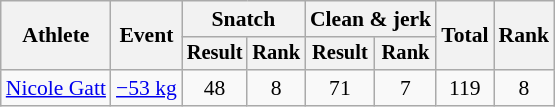<table class="wikitable" style="font-size:90%">
<tr>
<th rowspan="2">Athlete</th>
<th rowspan="2">Event</th>
<th colspan="2">Snatch</th>
<th colspan="2">Clean & jerk</th>
<th rowspan="2">Total</th>
<th rowspan="2">Rank</th>
</tr>
<tr style="font-size:95%">
<th>Result</th>
<th>Rank</th>
<th>Result</th>
<th>Rank</th>
</tr>
<tr align=center>
<td align=left><a href='#'>Nicole Gatt</a></td>
<td align=left><a href='#'>−53 kg</a></td>
<td>48</td>
<td>8</td>
<td>71</td>
<td>7</td>
<td>119</td>
<td>8</td>
</tr>
</table>
